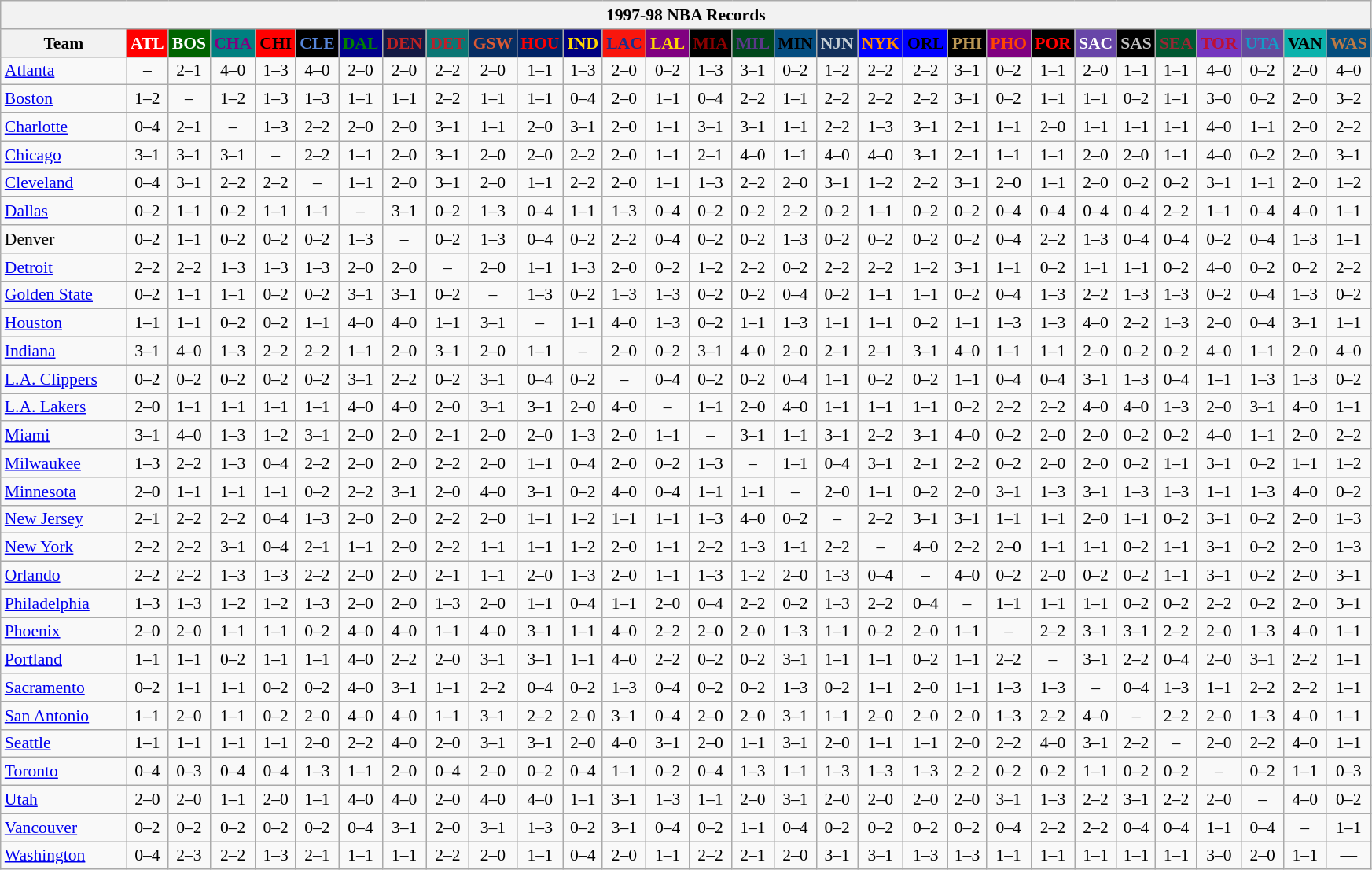<table class="wikitable" style="font-size:90%; text-align:center;">
<tr>
<th colspan=30>1997-98 NBA Records</th>
</tr>
<tr>
<th width=100>Team</th>
<th style="background:#FF0000;color:#FFFFFF;width=35">ATL</th>
<th style="background:#006400;color:#FFFFFF;width=35">BOS</th>
<th style="background:#008080;color:#800080;width=35">CHA</th>
<th style="background:#FF0000;color:#000000;width=35">CHI</th>
<th style="background:#000000;color:#5787DC;width=35">CLE</th>
<th style="background:#00008B;color:#008000;width=35">DAL</th>
<th style="background:#141A44;color:#BC2224;width=35">DEN</th>
<th style="background:#0C7674;color:#BB222C;width=35">DET</th>
<th style="background:#072E63;color:#DC5A34;width=35">GSW</th>
<th style="background:#002366;color:#FF0000;width=35">HOU</th>
<th style="background:#000080;color:#FFD700;width=35">IND</th>
<th style="background:#F9160D;color:#1A2E8B;width=35">LAC</th>
<th style="background:#800080;color:#FFD700;width=35">LAL</th>
<th style="background:#000000;color:#8B0000;width=35">MIA</th>
<th style="background:#00471B;color:#5C378A;width=35">MIL</th>
<th style="background:#044D80;color:#000000;width=35">MIN</th>
<th style="background:#12305B;color:#C4CED4;width=35">NJN</th>
<th style="background:#0000FF;color:#FF8C00;width=35">NYK</th>
<th style="background:#0000FF;color:#000000;width=35">ORL</th>
<th style="background:#000000;color:#BB9754;width=35">PHI</th>
<th style="background:#800080;color:#FF4500;width=35">PHO</th>
<th style="background:#000000;color:#FF0000;width=35">POR</th>
<th style="background:#6846A8;color:#FFFFFF;width=35">SAC</th>
<th style="background:#000000;color:#C0C0C0;width=35">SAS</th>
<th style="background:#005831;color:#992634;width=35">SEA</th>
<th style="background:#7436BF;color:#BE0F34;width=35">TOR</th>
<th style="background:#644A9C;color:#149BC7;width=35">UTA</th>
<th style="background:#0CB2AC;color:#000000;width=35">VAN</th>
<th style="background:#044D7D;color:#BC7A44;width=35">WAS</th>
</tr>
<tr>
<td style="text-align:left;"><a href='#'>Atlanta</a></td>
<td>–</td>
<td>2–1</td>
<td>4–0</td>
<td>1–3</td>
<td>4–0</td>
<td>2–0</td>
<td>2–0</td>
<td>2–2</td>
<td>2–0</td>
<td>1–1</td>
<td>1–3</td>
<td>2–0</td>
<td>0–2</td>
<td>1–3</td>
<td>3–1</td>
<td>0–2</td>
<td>1–2</td>
<td>2–2</td>
<td>2–2</td>
<td>3–1</td>
<td>0–2</td>
<td>1–1</td>
<td>2–0</td>
<td>1–1</td>
<td>1–1</td>
<td>4–0</td>
<td>0–2</td>
<td>2–0</td>
<td>4–0</td>
</tr>
<tr>
<td style="text-align:left;"><a href='#'>Boston</a></td>
<td>1–2</td>
<td>–</td>
<td>1–2</td>
<td>1–3</td>
<td>1–3</td>
<td>1–1</td>
<td>1–1</td>
<td>2–2</td>
<td>1–1</td>
<td>1–1</td>
<td>0–4</td>
<td>2–0</td>
<td>1–1</td>
<td>0–4</td>
<td>2–2</td>
<td>1–1</td>
<td>2–2</td>
<td>2–2</td>
<td>2–2</td>
<td>3–1</td>
<td>0–2</td>
<td>1–1</td>
<td>1–1</td>
<td>0–2</td>
<td>1–1</td>
<td>3–0</td>
<td>0–2</td>
<td>2–0</td>
<td>3–2</td>
</tr>
<tr>
<td style="text-align:left;"><a href='#'>Charlotte</a></td>
<td>0–4</td>
<td>2–1</td>
<td>–</td>
<td>1–3</td>
<td>2–2</td>
<td>2–0</td>
<td>2–0</td>
<td>3–1</td>
<td>1–1</td>
<td>2–0</td>
<td>3–1</td>
<td>2–0</td>
<td>1–1</td>
<td>3–1</td>
<td>3–1</td>
<td>1–1</td>
<td>2–2</td>
<td>1–3</td>
<td>3–1</td>
<td>2–1</td>
<td>1–1</td>
<td>2–0</td>
<td>1–1</td>
<td>1–1</td>
<td>1–1</td>
<td>4–0</td>
<td>1–1</td>
<td>2–0</td>
<td>2–2</td>
</tr>
<tr>
<td style="text-align:left;"><a href='#'>Chicago</a></td>
<td>3–1</td>
<td>3–1</td>
<td>3–1</td>
<td>–</td>
<td>2–2</td>
<td>1–1</td>
<td>2–0</td>
<td>3–1</td>
<td>2–0</td>
<td>2–0</td>
<td>2–2</td>
<td>2–0</td>
<td>1–1</td>
<td>2–1</td>
<td>4–0</td>
<td>1–1</td>
<td>4–0</td>
<td>4–0</td>
<td>3–1</td>
<td>2–1</td>
<td>1–1</td>
<td>1–1</td>
<td>2–0</td>
<td>2–0</td>
<td>1–1</td>
<td>4–0</td>
<td>0–2</td>
<td>2–0</td>
<td>3–1</td>
</tr>
<tr>
<td style="text-align:left;"><a href='#'>Cleveland</a></td>
<td>0–4</td>
<td>3–1</td>
<td>2–2</td>
<td>2–2</td>
<td>–</td>
<td>1–1</td>
<td>2–0</td>
<td>3–1</td>
<td>2–0</td>
<td>1–1</td>
<td>2–2</td>
<td>2–0</td>
<td>1–1</td>
<td>1–3</td>
<td>2–2</td>
<td>2–0</td>
<td>3–1</td>
<td>1–2</td>
<td>2–2</td>
<td>3–1</td>
<td>2–0</td>
<td>1–1</td>
<td>2–0</td>
<td>0–2</td>
<td>0–2</td>
<td>3–1</td>
<td>1–1</td>
<td>2–0</td>
<td>1–2</td>
</tr>
<tr>
<td style="text-align:left;"><a href='#'>Dallas</a></td>
<td>0–2</td>
<td>1–1</td>
<td>0–2</td>
<td>1–1</td>
<td>1–1</td>
<td>–</td>
<td>3–1</td>
<td>0–2</td>
<td>1–3</td>
<td>0–4</td>
<td>1–1</td>
<td>1–3</td>
<td>0–4</td>
<td>0–2</td>
<td>0–2</td>
<td>2–2</td>
<td>0–2</td>
<td>1–1</td>
<td>0–2</td>
<td>0–2</td>
<td>0–4</td>
<td>0–4</td>
<td>0–4</td>
<td>0–4</td>
<td>2–2</td>
<td>1–1</td>
<td>0–4</td>
<td>4–0</td>
<td>1–1</td>
</tr>
<tr>
<td style="text-align:left;">Denver</td>
<td>0–2</td>
<td>1–1</td>
<td>0–2</td>
<td>0–2</td>
<td>0–2</td>
<td>1–3</td>
<td>–</td>
<td>0–2</td>
<td>1–3</td>
<td>0–4</td>
<td>0–2</td>
<td>2–2</td>
<td>0–4</td>
<td>0–2</td>
<td>0–2</td>
<td>1–3</td>
<td>0–2</td>
<td>0–2</td>
<td>0–2</td>
<td>0–2</td>
<td>0–4</td>
<td>2–2</td>
<td>1–3</td>
<td>0–4</td>
<td>0–4</td>
<td>0–2</td>
<td>0–4</td>
<td>1–3</td>
<td>1–1</td>
</tr>
<tr>
<td style="text-align:left;"><a href='#'>Detroit</a></td>
<td>2–2</td>
<td>2–2</td>
<td>1–3</td>
<td>1–3</td>
<td>1–3</td>
<td>2–0</td>
<td>2–0</td>
<td>–</td>
<td>2–0</td>
<td>1–1</td>
<td>1–3</td>
<td>2–0</td>
<td>0–2</td>
<td>1–2</td>
<td>2–2</td>
<td>0–2</td>
<td>2–2</td>
<td>2–2</td>
<td>1–2</td>
<td>3–1</td>
<td>1–1</td>
<td>0–2</td>
<td>1–1</td>
<td>1–1</td>
<td>0–2</td>
<td>4–0</td>
<td>0–2</td>
<td>0–2</td>
<td>2–2</td>
</tr>
<tr>
<td style="text-align:left;"><a href='#'>Golden State</a></td>
<td>0–2</td>
<td>1–1</td>
<td>1–1</td>
<td>0–2</td>
<td>0–2</td>
<td>3–1</td>
<td>3–1</td>
<td>0–2</td>
<td>–</td>
<td>1–3</td>
<td>0–2</td>
<td>1–3</td>
<td>1–3</td>
<td>0–2</td>
<td>0–2</td>
<td>0–4</td>
<td>0–2</td>
<td>1–1</td>
<td>1–1</td>
<td>0–2</td>
<td>0–4</td>
<td>1–3</td>
<td>2–2</td>
<td>1–3</td>
<td>1–3</td>
<td>0–2</td>
<td>0–4</td>
<td>1–3</td>
<td>0–2</td>
</tr>
<tr>
<td style="text-align:left;"><a href='#'>Houston</a></td>
<td>1–1</td>
<td>1–1</td>
<td>0–2</td>
<td>0–2</td>
<td>1–1</td>
<td>4–0</td>
<td>4–0</td>
<td>1–1</td>
<td>3–1</td>
<td>–</td>
<td>1–1</td>
<td>4–0</td>
<td>1–3</td>
<td>0–2</td>
<td>1–1</td>
<td>1–3</td>
<td>1–1</td>
<td>1–1</td>
<td>0–2</td>
<td>1–1</td>
<td>1–3</td>
<td>1–3</td>
<td>4–0</td>
<td>2–2</td>
<td>1–3</td>
<td>2–0</td>
<td>0–4</td>
<td>3–1</td>
<td>1–1</td>
</tr>
<tr>
<td style="text-align:left;"><a href='#'>Indiana</a></td>
<td>3–1</td>
<td>4–0</td>
<td>1–3</td>
<td>2–2</td>
<td>2–2</td>
<td>1–1</td>
<td>2–0</td>
<td>3–1</td>
<td>2–0</td>
<td>1–1</td>
<td>–</td>
<td>2–0</td>
<td>0–2</td>
<td>3–1</td>
<td>4–0</td>
<td>2–0</td>
<td>2–1</td>
<td>2–1</td>
<td>3–1</td>
<td>4–0</td>
<td>1–1</td>
<td>1–1</td>
<td>2–0</td>
<td>0–2</td>
<td>0–2</td>
<td>4–0</td>
<td>1–1</td>
<td>2–0</td>
<td>4–0</td>
</tr>
<tr>
<td style="text-align:left;"><a href='#'>L.A. Clippers</a></td>
<td>0–2</td>
<td>0–2</td>
<td>0–2</td>
<td>0–2</td>
<td>0–2</td>
<td>3–1</td>
<td>2–2</td>
<td>0–2</td>
<td>3–1</td>
<td>0–4</td>
<td>0–2</td>
<td>–</td>
<td>0–4</td>
<td>0–2</td>
<td>0–2</td>
<td>0–4</td>
<td>1–1</td>
<td>0–2</td>
<td>0–2</td>
<td>1–1</td>
<td>0–4</td>
<td>0–4</td>
<td>3–1</td>
<td>1–3</td>
<td>0–4</td>
<td>1–1</td>
<td>1–3</td>
<td>1–3</td>
<td>0–2</td>
</tr>
<tr>
<td style="text-align:left;"><a href='#'>L.A. Lakers</a></td>
<td>2–0</td>
<td>1–1</td>
<td>1–1</td>
<td>1–1</td>
<td>1–1</td>
<td>4–0</td>
<td>4–0</td>
<td>2–0</td>
<td>3–1</td>
<td>3–1</td>
<td>2–0</td>
<td>4–0</td>
<td>–</td>
<td>1–1</td>
<td>2–0</td>
<td>4–0</td>
<td>1–1</td>
<td>1–1</td>
<td>1–1</td>
<td>0–2</td>
<td>2–2</td>
<td>2–2</td>
<td>4–0</td>
<td>4–0</td>
<td>1–3</td>
<td>2–0</td>
<td>3–1</td>
<td>4–0</td>
<td>1–1</td>
</tr>
<tr>
<td style="text-align:left;"><a href='#'>Miami</a></td>
<td>3–1</td>
<td>4–0</td>
<td>1–3</td>
<td>1–2</td>
<td>3–1</td>
<td>2–0</td>
<td>2–0</td>
<td>2–1</td>
<td>2–0</td>
<td>2–0</td>
<td>1–3</td>
<td>2–0</td>
<td>1–1</td>
<td>–</td>
<td>3–1</td>
<td>1–1</td>
<td>3–1</td>
<td>2–2</td>
<td>3–1</td>
<td>4–0</td>
<td>0–2</td>
<td>2–0</td>
<td>2–0</td>
<td>0–2</td>
<td>0–2</td>
<td>4–0</td>
<td>1–1</td>
<td>2–0</td>
<td>2–2</td>
</tr>
<tr>
<td style="text-align:left;"><a href='#'>Milwaukee</a></td>
<td>1–3</td>
<td>2–2</td>
<td>1–3</td>
<td>0–4</td>
<td>2–2</td>
<td>2–0</td>
<td>2–0</td>
<td>2–2</td>
<td>2–0</td>
<td>1–1</td>
<td>0–4</td>
<td>2–0</td>
<td>0–2</td>
<td>1–3</td>
<td>–</td>
<td>1–1</td>
<td>0–4</td>
<td>3–1</td>
<td>2–1</td>
<td>2–2</td>
<td>0–2</td>
<td>2–0</td>
<td>2–0</td>
<td>0–2</td>
<td>1–1</td>
<td>3–1</td>
<td>0–2</td>
<td>1–1</td>
<td>1–2</td>
</tr>
<tr>
<td style="text-align:left;"><a href='#'>Minnesota</a></td>
<td>2–0</td>
<td>1–1</td>
<td>1–1</td>
<td>1–1</td>
<td>0–2</td>
<td>2–2</td>
<td>3–1</td>
<td>2–0</td>
<td>4–0</td>
<td>3–1</td>
<td>0–2</td>
<td>4–0</td>
<td>0–4</td>
<td>1–1</td>
<td>1–1</td>
<td>–</td>
<td>2–0</td>
<td>1–1</td>
<td>0–2</td>
<td>2–0</td>
<td>3–1</td>
<td>1–3</td>
<td>3–1</td>
<td>1–3</td>
<td>1–3</td>
<td>1–1</td>
<td>1–3</td>
<td>4–0</td>
<td>0–2</td>
</tr>
<tr>
<td style="text-align:left;"><a href='#'>New Jersey</a></td>
<td>2–1</td>
<td>2–2</td>
<td>2–2</td>
<td>0–4</td>
<td>1–3</td>
<td>2–0</td>
<td>2–0</td>
<td>2–2</td>
<td>2–0</td>
<td>1–1</td>
<td>1–2</td>
<td>1–1</td>
<td>1–1</td>
<td>1–3</td>
<td>4–0</td>
<td>0–2</td>
<td>–</td>
<td>2–2</td>
<td>3–1</td>
<td>3–1</td>
<td>1–1</td>
<td>1–1</td>
<td>2–0</td>
<td>1–1</td>
<td>0–2</td>
<td>3–1</td>
<td>0–2</td>
<td>2–0</td>
<td>1–3</td>
</tr>
<tr>
<td style="text-align:left;"><a href='#'>New York</a></td>
<td>2–2</td>
<td>2–2</td>
<td>3–1</td>
<td>0–4</td>
<td>2–1</td>
<td>1–1</td>
<td>2–0</td>
<td>2–2</td>
<td>1–1</td>
<td>1–1</td>
<td>1–2</td>
<td>2–0</td>
<td>1–1</td>
<td>2–2</td>
<td>1–3</td>
<td>1–1</td>
<td>2–2</td>
<td>–</td>
<td>4–0</td>
<td>2–2</td>
<td>2–0</td>
<td>1–1</td>
<td>1–1</td>
<td>0–2</td>
<td>1–1</td>
<td>3–1</td>
<td>0–2</td>
<td>2–0</td>
<td>1–3</td>
</tr>
<tr>
<td style="text-align:left;"><a href='#'>Orlando</a></td>
<td>2–2</td>
<td>2–2</td>
<td>1–3</td>
<td>1–3</td>
<td>2–2</td>
<td>2–0</td>
<td>2–0</td>
<td>2–1</td>
<td>1–1</td>
<td>2–0</td>
<td>1–3</td>
<td>2–0</td>
<td>1–1</td>
<td>1–3</td>
<td>1–2</td>
<td>2–0</td>
<td>1–3</td>
<td>0–4</td>
<td>–</td>
<td>4–0</td>
<td>0–2</td>
<td>2–0</td>
<td>0–2</td>
<td>0–2</td>
<td>1–1</td>
<td>3–1</td>
<td>0–2</td>
<td>2–0</td>
<td>3–1</td>
</tr>
<tr>
<td style="text-align:left;"><a href='#'>Philadelphia</a></td>
<td>1–3</td>
<td>1–3</td>
<td>1–2</td>
<td>1–2</td>
<td>1–3</td>
<td>2–0</td>
<td>2–0</td>
<td>1–3</td>
<td>2–0</td>
<td>1–1</td>
<td>0–4</td>
<td>1–1</td>
<td>2–0</td>
<td>0–4</td>
<td>2–2</td>
<td>0–2</td>
<td>1–3</td>
<td>2–2</td>
<td>0–4</td>
<td>–</td>
<td>1–1</td>
<td>1–1</td>
<td>1–1</td>
<td>0–2</td>
<td>0–2</td>
<td>2–2</td>
<td>0–2</td>
<td>2–0</td>
<td>3–1</td>
</tr>
<tr>
<td style="text-align:left;"><a href='#'>Phoenix</a></td>
<td>2–0</td>
<td>2–0</td>
<td>1–1</td>
<td>1–1</td>
<td>0–2</td>
<td>4–0</td>
<td>4–0</td>
<td>1–1</td>
<td>4–0</td>
<td>3–1</td>
<td>1–1</td>
<td>4–0</td>
<td>2–2</td>
<td>2–0</td>
<td>2–0</td>
<td>1–3</td>
<td>1–1</td>
<td>0–2</td>
<td>2–0</td>
<td>1–1</td>
<td>–</td>
<td>2–2</td>
<td>3–1</td>
<td>3–1</td>
<td>2–2</td>
<td>2–0</td>
<td>1–3</td>
<td>4–0</td>
<td>1–1</td>
</tr>
<tr>
<td style="text-align:left;"><a href='#'>Portland</a></td>
<td>1–1</td>
<td>1–1</td>
<td>0–2</td>
<td>1–1</td>
<td>1–1</td>
<td>4–0</td>
<td>2–2</td>
<td>2–0</td>
<td>3–1</td>
<td>3–1</td>
<td>1–1</td>
<td>4–0</td>
<td>2–2</td>
<td>0–2</td>
<td>0–2</td>
<td>3–1</td>
<td>1–1</td>
<td>1–1</td>
<td>0–2</td>
<td>1–1</td>
<td>2–2</td>
<td>–</td>
<td>3–1</td>
<td>2–2</td>
<td>0–4</td>
<td>2–0</td>
<td>3–1</td>
<td>2–2</td>
<td>1–1</td>
</tr>
<tr>
<td style="text-align:left;"><a href='#'>Sacramento</a></td>
<td>0–2</td>
<td>1–1</td>
<td>1–1</td>
<td>0–2</td>
<td>0–2</td>
<td>4–0</td>
<td>3–1</td>
<td>1–1</td>
<td>2–2</td>
<td>0–4</td>
<td>0–2</td>
<td>1–3</td>
<td>0–4</td>
<td>0–2</td>
<td>0–2</td>
<td>1–3</td>
<td>0–2</td>
<td>1–1</td>
<td>2–0</td>
<td>1–1</td>
<td>1–3</td>
<td>1–3</td>
<td>–</td>
<td>0–4</td>
<td>1–3</td>
<td>1–1</td>
<td>2–2</td>
<td>2–2</td>
<td>1–1</td>
</tr>
<tr>
<td style="text-align:left;"><a href='#'>San Antonio</a></td>
<td>1–1</td>
<td>2–0</td>
<td>1–1</td>
<td>0–2</td>
<td>2–0</td>
<td>4–0</td>
<td>4–0</td>
<td>1–1</td>
<td>3–1</td>
<td>2–2</td>
<td>2–0</td>
<td>3–1</td>
<td>0–4</td>
<td>2–0</td>
<td>2–0</td>
<td>3–1</td>
<td>1–1</td>
<td>2–0</td>
<td>2–0</td>
<td>2–0</td>
<td>1–3</td>
<td>2–2</td>
<td>4–0</td>
<td>–</td>
<td>2–2</td>
<td>2–0</td>
<td>1–3</td>
<td>4–0</td>
<td>1–1</td>
</tr>
<tr>
<td style="text-align:left;"><a href='#'>Seattle</a></td>
<td>1–1</td>
<td>1–1</td>
<td>1–1</td>
<td>1–1</td>
<td>2–0</td>
<td>2–2</td>
<td>4–0</td>
<td>2–0</td>
<td>3–1</td>
<td>3–1</td>
<td>2–0</td>
<td>4–0</td>
<td>3–1</td>
<td>2–0</td>
<td>1–1</td>
<td>3–1</td>
<td>2–0</td>
<td>1–1</td>
<td>1–1</td>
<td>2–0</td>
<td>2–2</td>
<td>4–0</td>
<td>3–1</td>
<td>2–2</td>
<td>–</td>
<td>2–0</td>
<td>2–2</td>
<td>4–0</td>
<td>1–1</td>
</tr>
<tr>
<td style="text-align:left;"><a href='#'>Toronto</a></td>
<td>0–4</td>
<td>0–3</td>
<td>0–4</td>
<td>0–4</td>
<td>1–3</td>
<td>1–1</td>
<td>2–0</td>
<td>0–4</td>
<td>2–0</td>
<td>0–2</td>
<td>0–4</td>
<td>1–1</td>
<td>0–2</td>
<td>0–4</td>
<td>1–3</td>
<td>1–1</td>
<td>1–3</td>
<td>1–3</td>
<td>1–3</td>
<td>2–2</td>
<td>0–2</td>
<td>0–2</td>
<td>1–1</td>
<td>0–2</td>
<td>0–2</td>
<td>–</td>
<td>0–2</td>
<td>1–1</td>
<td>0–3</td>
</tr>
<tr>
<td style="text-align:left;"><a href='#'>Utah</a></td>
<td>2–0</td>
<td>2–0</td>
<td>1–1</td>
<td>2–0</td>
<td>1–1</td>
<td>4–0</td>
<td>4–0</td>
<td>2–0</td>
<td>4–0</td>
<td>4–0</td>
<td>1–1</td>
<td>3–1</td>
<td>1–3</td>
<td>1–1</td>
<td>2–0</td>
<td>3–1</td>
<td>2–0</td>
<td>2–0</td>
<td>2–0</td>
<td>2–0</td>
<td>3–1</td>
<td>1–3</td>
<td>2–2</td>
<td>3–1</td>
<td>2–2</td>
<td>2–0</td>
<td>–</td>
<td>4–0</td>
<td>0–2</td>
</tr>
<tr>
<td style="text-align:left;"><a href='#'>Vancouver</a></td>
<td>0–2</td>
<td>0–2</td>
<td>0–2</td>
<td>0–2</td>
<td>0–2</td>
<td>0–4</td>
<td>3–1</td>
<td>2–0</td>
<td>3–1</td>
<td>1–3</td>
<td>0–2</td>
<td>3–1</td>
<td>0–4</td>
<td>0–2</td>
<td>1–1</td>
<td>0–4</td>
<td>0–2</td>
<td>0–2</td>
<td>0–2</td>
<td>0–2</td>
<td>0–4</td>
<td>2–2</td>
<td>2–2</td>
<td>0–4</td>
<td>0–4</td>
<td>1–1</td>
<td>0–4</td>
<td>–</td>
<td>1–1</td>
</tr>
<tr>
<td style="text-align:left;"><a href='#'>Washington</a></td>
<td>0–4</td>
<td>2–3</td>
<td>2–2</td>
<td>1–3</td>
<td>2–1</td>
<td>1–1</td>
<td>1–1</td>
<td>2–2</td>
<td>2–0</td>
<td>1–1</td>
<td>0–4</td>
<td>2–0</td>
<td>1–1</td>
<td>2–2</td>
<td>2–1</td>
<td>2–0</td>
<td>3–1</td>
<td>3–1</td>
<td>1–3</td>
<td>1–3</td>
<td>1–1</td>
<td>1–1</td>
<td>1–1</td>
<td>1–1</td>
<td>1–1</td>
<td>3–0</td>
<td>2–0</td>
<td>1–1</td>
<td>—</td>
</tr>
</table>
